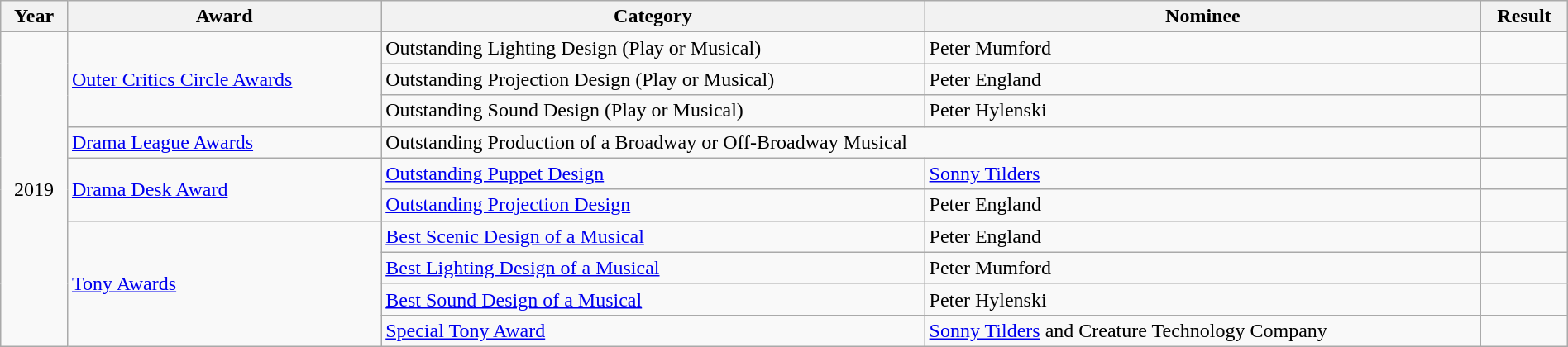<table class="wikitable" style="width:100%;">
<tr>
<th>Year</th>
<th><strong>Award</strong></th>
<th><strong>Category</strong></th>
<th><strong>Nominee</strong></th>
<th><strong>Result</strong></th>
</tr>
<tr>
<td rowspan="11" style="text-align:center;">2019</td>
<td rowspan="3"><a href='#'>Outer Critics Circle Awards</a></td>
<td>Outstanding Lighting Design (Play or Musical)</td>
<td>Peter Mumford</td>
<td></td>
</tr>
<tr>
<td>Outstanding Projection Design (Play or Musical)</td>
<td>Peter England</td>
<td></td>
</tr>
<tr>
<td>Outstanding Sound Design (Play or Musical)</td>
<td>Peter Hylenski</td>
<td></td>
</tr>
<tr>
<td rowspan="1"><a href='#'>Drama League Awards</a></td>
<td colspan="2">Outstanding Production of a Broadway or Off-Broadway Musical</td>
<td></td>
</tr>
<tr>
<td rowspan="2"><a href='#'>Drama Desk Award</a></td>
<td><a href='#'>Outstanding Puppet Design</a></td>
<td><a href='#'>Sonny Tilders</a></td>
<td></td>
</tr>
<tr>
<td><a href='#'>Outstanding Projection Design</a></td>
<td>Peter England</td>
<td></td>
</tr>
<tr>
<td rowspan="5"><a href='#'>Tony Awards</a></td>
<td><a href='#'>Best Scenic Design of a Musical</a></td>
<td>Peter England</td>
<td></td>
</tr>
<tr>
<td><a href='#'>Best Lighting Design of a Musical</a></td>
<td>Peter Mumford</td>
<td></td>
</tr>
<tr>
<td><a href='#'>Best Sound Design of a Musical</a></td>
<td>Peter Hylenski</td>
<td></td>
</tr>
<tr>
<td><a href='#'>Special Tony Award</a></td>
<td><a href='#'>Sonny Tilders</a> and Creature Technology Company</td>
<td></td>
</tr>
</table>
